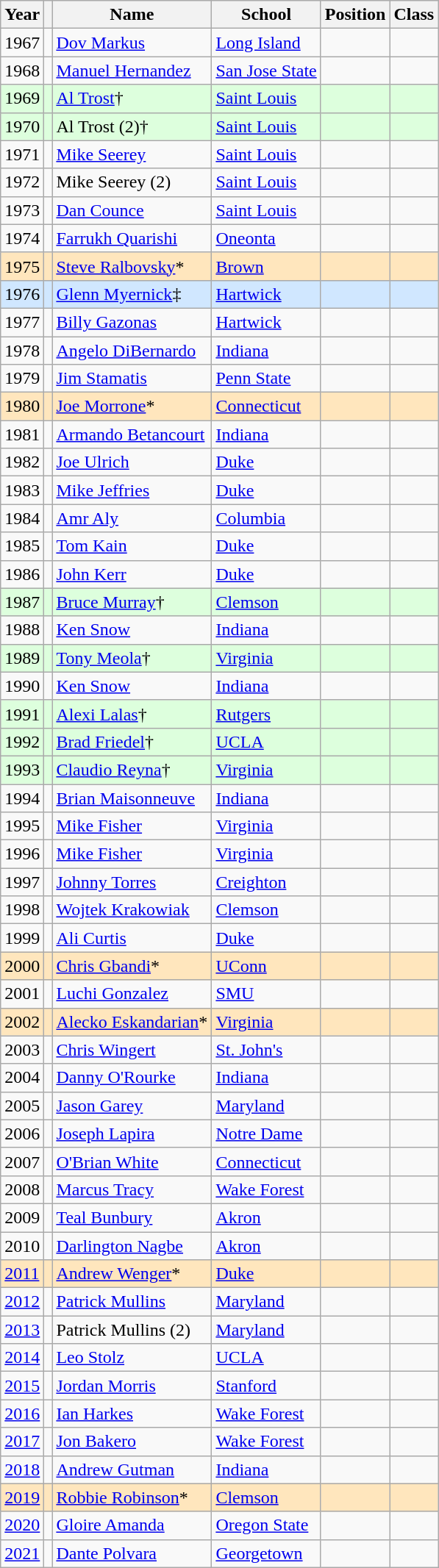<table class="wikitable plainrowheaders sortable">
<tr>
<th scope="col">Year</th>
<th scope="col"></th>
<th scope="col">Name</th>
<th scope="col">School</th>
<th scope="col">Position</th>
<th scope="col">Class</th>
</tr>
<tr>
<td>1967</td>
<td></td>
<td><a href='#'>Dov Markus</a></td>
<td><a href='#'>Long Island</a></td>
<td></td>
<td></td>
</tr>
<tr>
<td>1968</td>
<td></td>
<td><a href='#'>Manuel Hernandez</a></td>
<td><a href='#'>San Jose State</a></td>
<td></td>
<td></td>
</tr>
<tr style="background:#dfd">
<td>1969</td>
<td></td>
<td><a href='#'>Al Trost</a>†</td>
<td><a href='#'>Saint Louis</a></td>
<td></td>
<td></td>
</tr>
<tr style="background:#dfd">
<td>1970</td>
<td></td>
<td>Al Trost (2)†</td>
<td><a href='#'>Saint Louis</a></td>
<td></td>
<td></td>
</tr>
<tr>
<td>1971</td>
<td></td>
<td><a href='#'>Mike Seerey</a></td>
<td><a href='#'>Saint Louis</a></td>
<td></td>
<td></td>
</tr>
<tr>
<td>1972</td>
<td></td>
<td>Mike Seerey (2)</td>
<td><a href='#'>Saint Louis</a></td>
<td></td>
<td></td>
</tr>
<tr>
<td>1973</td>
<td></td>
<td><a href='#'>Dan Counce</a></td>
<td><a href='#'>Saint Louis</a></td>
<td></td>
<td></td>
</tr>
<tr>
<td>1974</td>
<td></td>
<td><a href='#'>Farrukh Quarishi</a></td>
<td><a href='#'>Oneonta</a></td>
<td></td>
<td></td>
</tr>
<tr style="background:#ffe6bd">
<td>1975</td>
<td></td>
<td><a href='#'>Steve Ralbovsky</a>*</td>
<td><a href='#'>Brown</a></td>
<td></td>
<td></td>
</tr>
<tr style="background:#d0e7ff">
<td>1976</td>
<td></td>
<td><a href='#'>Glenn Myernick</a>‡</td>
<td><a href='#'>Hartwick</a></td>
<td></td>
<td></td>
</tr>
<tr>
<td>1977</td>
<td></td>
<td><a href='#'>Billy Gazonas</a></td>
<td><a href='#'>Hartwick</a></td>
<td></td>
<td></td>
</tr>
<tr>
<td>1978</td>
<td></td>
<td><a href='#'>Angelo DiBernardo</a></td>
<td><a href='#'>Indiana</a></td>
<td></td>
<td></td>
</tr>
<tr>
<td>1979</td>
<td></td>
<td><a href='#'>Jim Stamatis</a></td>
<td><a href='#'>Penn State</a></td>
<td></td>
<td></td>
</tr>
<tr style="background:#ffe6bd">
<td>1980</td>
<td></td>
<td><a href='#'>Joe Morrone</a>*</td>
<td><a href='#'>Connecticut</a></td>
<td></td>
<td></td>
</tr>
<tr>
<td>1981</td>
<td></td>
<td><a href='#'>Armando Betancourt</a></td>
<td><a href='#'>Indiana</a></td>
<td></td>
<td></td>
</tr>
<tr>
<td>1982</td>
<td></td>
<td><a href='#'>Joe Ulrich</a></td>
<td><a href='#'>Duke</a></td>
<td></td>
<td></td>
</tr>
<tr>
<td>1983</td>
<td></td>
<td><a href='#'>Mike Jeffries</a></td>
<td><a href='#'>Duke</a></td>
<td></td>
<td></td>
</tr>
<tr>
<td>1984</td>
<td></td>
<td><a href='#'>Amr Aly</a></td>
<td><a href='#'>Columbia</a></td>
<td></td>
<td></td>
</tr>
<tr>
<td>1985</td>
<td></td>
<td><a href='#'>Tom Kain</a></td>
<td><a href='#'>Duke</a></td>
<td></td>
<td></td>
</tr>
<tr>
<td>1986</td>
<td></td>
<td><a href='#'>John Kerr</a></td>
<td><a href='#'>Duke</a></td>
<td></td>
<td></td>
</tr>
<tr style="background:#dfd">
<td>1987</td>
<td></td>
<td><a href='#'>Bruce Murray</a>†</td>
<td><a href='#'>Clemson</a></td>
<td></td>
<td></td>
</tr>
<tr>
<td>1988</td>
<td></td>
<td><a href='#'>Ken Snow</a></td>
<td><a href='#'>Indiana</a></td>
<td></td>
<td></td>
</tr>
<tr style="background:#dfd">
<td>1989</td>
<td></td>
<td><a href='#'>Tony Meola</a>†</td>
<td><a href='#'>Virginia</a></td>
<td></td>
<td></td>
</tr>
<tr>
<td>1990</td>
<td></td>
<td><a href='#'>Ken Snow</a></td>
<td><a href='#'>Indiana</a></td>
<td></td>
<td></td>
</tr>
<tr style="background:#dfd">
<td>1991</td>
<td></td>
<td><a href='#'>Alexi Lalas</a>†</td>
<td><a href='#'>Rutgers</a></td>
<td></td>
<td></td>
</tr>
<tr style="background:#dfd">
<td>1992</td>
<td></td>
<td><a href='#'>Brad Friedel</a>†</td>
<td><a href='#'>UCLA</a></td>
<td></td>
<td></td>
</tr>
<tr style="background:#dfd">
<td>1993</td>
<td></td>
<td><a href='#'>Claudio Reyna</a>†</td>
<td><a href='#'>Virginia</a></td>
<td></td>
<td></td>
</tr>
<tr>
<td>1994</td>
<td></td>
<td><a href='#'>Brian Maisonneuve</a></td>
<td><a href='#'>Indiana</a></td>
<td></td>
<td></td>
</tr>
<tr>
<td>1995</td>
<td></td>
<td><a href='#'>Mike Fisher</a></td>
<td><a href='#'>Virginia</a></td>
<td></td>
<td></td>
</tr>
<tr>
<td>1996</td>
<td></td>
<td><a href='#'>Mike Fisher</a></td>
<td><a href='#'>Virginia</a></td>
<td></td>
<td></td>
</tr>
<tr>
<td>1997</td>
<td></td>
<td><a href='#'>Johnny Torres</a></td>
<td><a href='#'>Creighton</a></td>
<td></td>
<td></td>
</tr>
<tr>
<td>1998</td>
<td></td>
<td><a href='#'>Wojtek Krakowiak</a></td>
<td><a href='#'>Clemson</a></td>
<td></td>
<td></td>
</tr>
<tr>
<td>1999</td>
<td></td>
<td><a href='#'>Ali Curtis</a></td>
<td><a href='#'>Duke</a></td>
<td></td>
<td></td>
</tr>
<tr style="background:#ffe6bd">
<td>2000</td>
<td></td>
<td><a href='#'>Chris Gbandi</a>*</td>
<td><a href='#'>UConn</a></td>
<td></td>
<td></td>
</tr>
<tr>
<td>2001</td>
<td></td>
<td><a href='#'>Luchi Gonzalez</a></td>
<td><a href='#'>SMU</a></td>
<td></td>
<td></td>
</tr>
<tr style="background:#ffe6bd">
<td>2002</td>
<td></td>
<td><a href='#'>Alecko Eskandarian</a>*</td>
<td><a href='#'>Virginia</a></td>
<td></td>
<td></td>
</tr>
<tr>
<td>2003</td>
<td></td>
<td><a href='#'>Chris Wingert</a></td>
<td><a href='#'>St. John's</a></td>
<td></td>
<td></td>
</tr>
<tr>
<td>2004</td>
<td></td>
<td><a href='#'>Danny O'Rourke</a></td>
<td><a href='#'>Indiana</a></td>
<td></td>
<td></td>
</tr>
<tr>
<td>2005</td>
<td></td>
<td><a href='#'>Jason Garey</a></td>
<td><a href='#'>Maryland</a></td>
<td></td>
<td></td>
</tr>
<tr>
<td>2006</td>
<td></td>
<td><a href='#'>Joseph Lapira</a></td>
<td><a href='#'>Notre Dame</a></td>
<td></td>
<td></td>
</tr>
<tr>
<td>2007</td>
<td></td>
<td><a href='#'>O'Brian White</a></td>
<td><a href='#'>Connecticut</a></td>
<td></td>
<td></td>
</tr>
<tr>
<td>2008</td>
<td></td>
<td><a href='#'>Marcus Tracy</a></td>
<td><a href='#'>Wake Forest</a></td>
<td></td>
<td></td>
</tr>
<tr>
<td>2009</td>
<td></td>
<td><a href='#'>Teal Bunbury</a></td>
<td><a href='#'>Akron</a></td>
<td></td>
<td></td>
</tr>
<tr>
<td>2010</td>
<td></td>
<td><a href='#'>Darlington Nagbe</a></td>
<td><a href='#'>Akron</a></td>
<td></td>
<td></td>
</tr>
<tr style="background:#ffe6bd">
<td><a href='#'>2011</a></td>
<td></td>
<td><a href='#'>Andrew Wenger</a>*</td>
<td><a href='#'>Duke</a></td>
<td></td>
<td></td>
</tr>
<tr>
<td><a href='#'>2012</a></td>
<td></td>
<td><a href='#'>Patrick Mullins</a></td>
<td><a href='#'>Maryland</a></td>
<td></td>
<td></td>
</tr>
<tr>
<td><a href='#'>2013</a></td>
<td></td>
<td>Patrick Mullins (2)</td>
<td><a href='#'>Maryland</a></td>
<td></td>
<td></td>
</tr>
<tr>
<td><a href='#'>2014</a></td>
<td></td>
<td><a href='#'>Leo Stolz</a></td>
<td><a href='#'>UCLA</a></td>
<td></td>
<td></td>
</tr>
<tr>
<td><a href='#'>2015</a></td>
<td></td>
<td><a href='#'>Jordan Morris</a></td>
<td><a href='#'>Stanford</a></td>
<td></td>
<td></td>
</tr>
<tr>
<td><a href='#'>2016</a></td>
<td></td>
<td><a href='#'>Ian Harkes</a></td>
<td><a href='#'>Wake Forest</a></td>
<td></td>
<td></td>
</tr>
<tr>
<td><a href='#'>2017</a></td>
<td></td>
<td><a href='#'>Jon Bakero</a></td>
<td><a href='#'>Wake Forest</a></td>
<td></td>
<td></td>
</tr>
<tr>
<td><a href='#'>2018</a></td>
<td></td>
<td><a href='#'>Andrew Gutman</a></td>
<td><a href='#'>Indiana</a></td>
<td></td>
<td></td>
</tr>
<tr style="background:#ffe6bd">
<td><a href='#'>2019</a></td>
<td></td>
<td><a href='#'>Robbie Robinson</a>*</td>
<td><a href='#'>Clemson</a></td>
<td></td>
<td></td>
</tr>
<tr>
<td><a href='#'>2020</a></td>
<td></td>
<td><a href='#'>Gloire Amanda</a></td>
<td><a href='#'>Oregon State</a></td>
<td></td>
<td></td>
</tr>
<tr>
<td><a href='#'>2021</a></td>
<td></td>
<td><a href='#'>Dante Polvara</a></td>
<td><a href='#'>Georgetown</a></td>
<td></td>
<td></td>
</tr>
</table>
